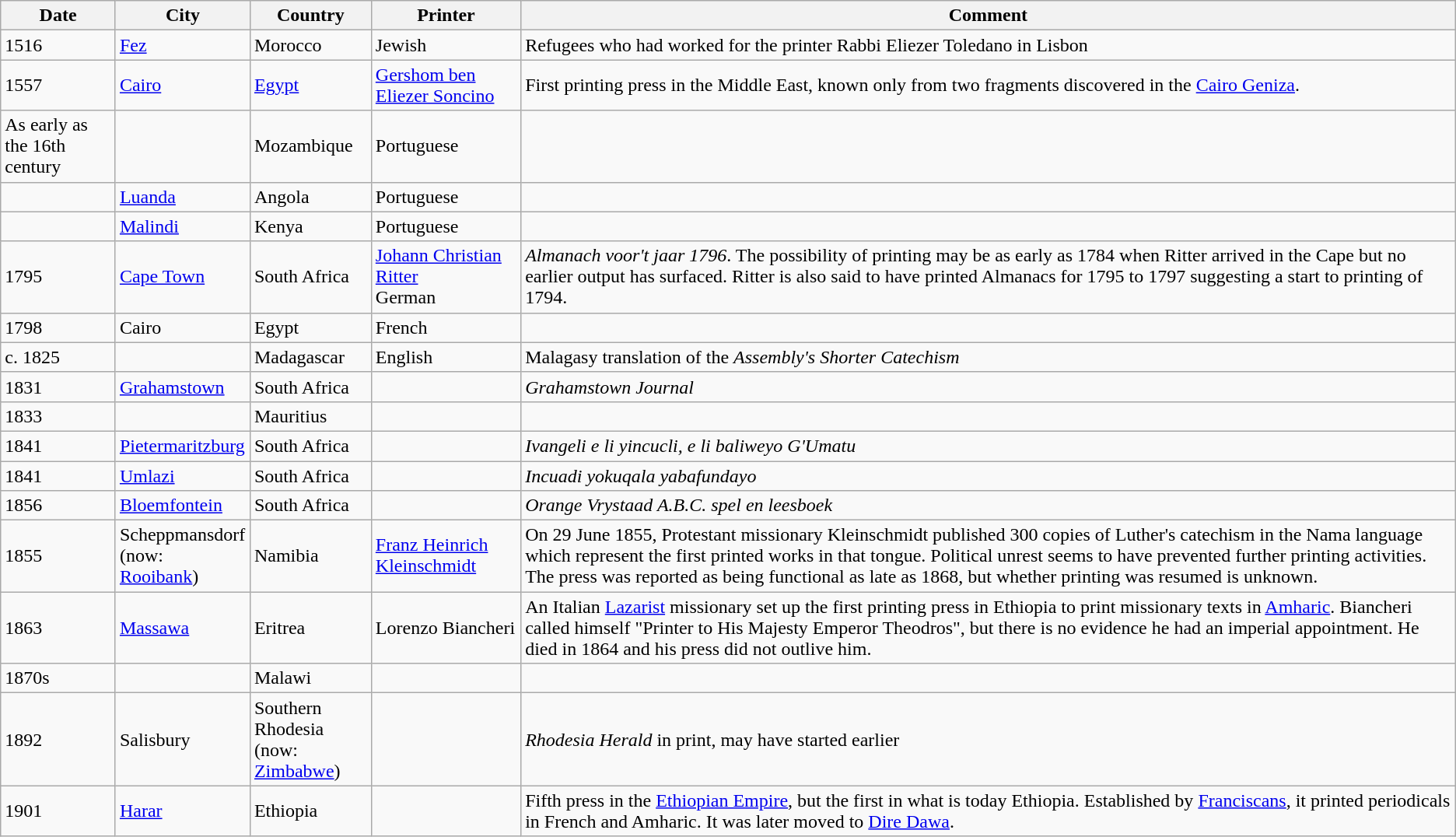<table class="wikitable">
<tr>
<th>Date</th>
<th>City</th>
<th>Country</th>
<th>Printer</th>
<th>Comment</th>
</tr>
<tr>
<td>1516</td>
<td><a href='#'>Fez</a></td>
<td>Morocco</td>
<td>Jewish</td>
<td>Refugees who had worked for the printer Rabbi Eliezer Toledano in Lisbon</td>
</tr>
<tr>
<td>1557</td>
<td><a href='#'>Cairo</a></td>
<td><a href='#'>Egypt</a></td>
<td><a href='#'>Gershom ben Eliezer Soncino</a></td>
<td>First printing press in the Middle East, known only from two fragments discovered in the <a href='#'>Cairo Geniza</a>.</td>
</tr>
<tr>
<td>As early as the 16th century</td>
<td></td>
<td>Mozambique</td>
<td>Portuguese</td>
<td></td>
</tr>
<tr>
<td></td>
<td><a href='#'>Luanda</a></td>
<td>Angola</td>
<td>Portuguese</td>
<td></td>
</tr>
<tr>
<td></td>
<td><a href='#'>Malindi</a></td>
<td>Kenya</td>
<td>Portuguese</td>
<td></td>
</tr>
<tr>
<td>1795</td>
<td><a href='#'>Cape Town</a></td>
<td>South Africa </td>
<td><a href='#'>Johann Christian Ritter</a><br>German</td>
<td><em>Almanach voor't jaar 1796</em>. The possibility of printing may be as early as 1784 when Ritter arrived in the Cape but no earlier output has surfaced. Ritter is also said to have printed Almanacs for 1795 to 1797 suggesting a start to printing of 1794.</td>
</tr>
<tr>
<td>1798</td>
<td>Cairo</td>
<td>Egypt</td>
<td>French</td>
<td></td>
</tr>
<tr>
<td>c. 1825</td>
<td></td>
<td>Madagascar</td>
<td>English</td>
<td>Malagasy translation of the <em>Assembly's Shorter Catechism</em></td>
</tr>
<tr>
<td>1831 </td>
<td><a href='#'>Grahamstown</a></td>
<td>South Africa</td>
<td></td>
<td><em>Grahamstown Journal</em></td>
</tr>
<tr>
<td>1833</td>
<td></td>
<td>Mauritius</td>
<td></td>
<td></td>
</tr>
<tr>
<td>1841 </td>
<td><a href='#'>Pietermaritzburg</a></td>
<td>South Africa</td>
<td></td>
<td><em>Ivangeli e li yincucli, e li baliweyo G'Umatu</em></td>
</tr>
<tr>
<td>1841 </td>
<td><a href='#'>Umlazi</a></td>
<td>South Africa</td>
<td></td>
<td><em>Incuadi yokuqala yabafundayo</em></td>
</tr>
<tr>
<td>1856 </td>
<td><a href='#'>Bloemfontein</a></td>
<td>South Africa</td>
<td></td>
<td><em>Orange Vrystaad A.B.C. spel en leesboek</em></td>
</tr>
<tr>
<td>1855</td>
<td>Scheppmansdorf <br>(now: <a href='#'>Rooibank</a>)</td>
<td>Namibia</td>
<td><a href='#'>Franz Heinrich Kleinschmidt</a></td>
<td>On 29 June 1855, Protestant missionary Kleinschmidt published 300 copies of Luther's catechism in the Nama language which represent the first printed works in that tongue. Political unrest seems to have prevented further printing activities. The press was reported as being functional as late as 1868, but whether printing was resumed is unknown.</td>
</tr>
<tr>
<td>1863</td>
<td><a href='#'>Massawa</a></td>
<td>Eritrea</td>
<td>Lorenzo Biancheri</td>
<td>An Italian <a href='#'>Lazarist</a> missionary set up the first printing press in Ethiopia to print missionary texts in <a href='#'>Amharic</a>. Biancheri called himself "Printer to His Majesty Emperor Theodros", but there is no evidence he had an imperial appointment. He died in 1864 and his press did not outlive him.</td>
</tr>
<tr>
<td>1870s </td>
<td></td>
<td>Malawi</td>
<td></td>
<td></td>
</tr>
<tr>
<td>1892</td>
<td>Salisbury</td>
<td>Southern Rhodesia<br>(now: <a href='#'>Zimbabwe</a>)</td>
<td></td>
<td><em>Rhodesia Herald</em> in print, may have started earlier </td>
</tr>
<tr>
<td>1901</td>
<td><a href='#'>Harar</a></td>
<td>Ethiopia</td>
<td></td>
<td>Fifth press in the <a href='#'>Ethiopian Empire</a>, but the first in what is today Ethiopia. Established by <a href='#'>Franciscans</a>, it printed periodicals in French and Amharic. It was later moved to <a href='#'>Dire Dawa</a>.</td>
</tr>
</table>
